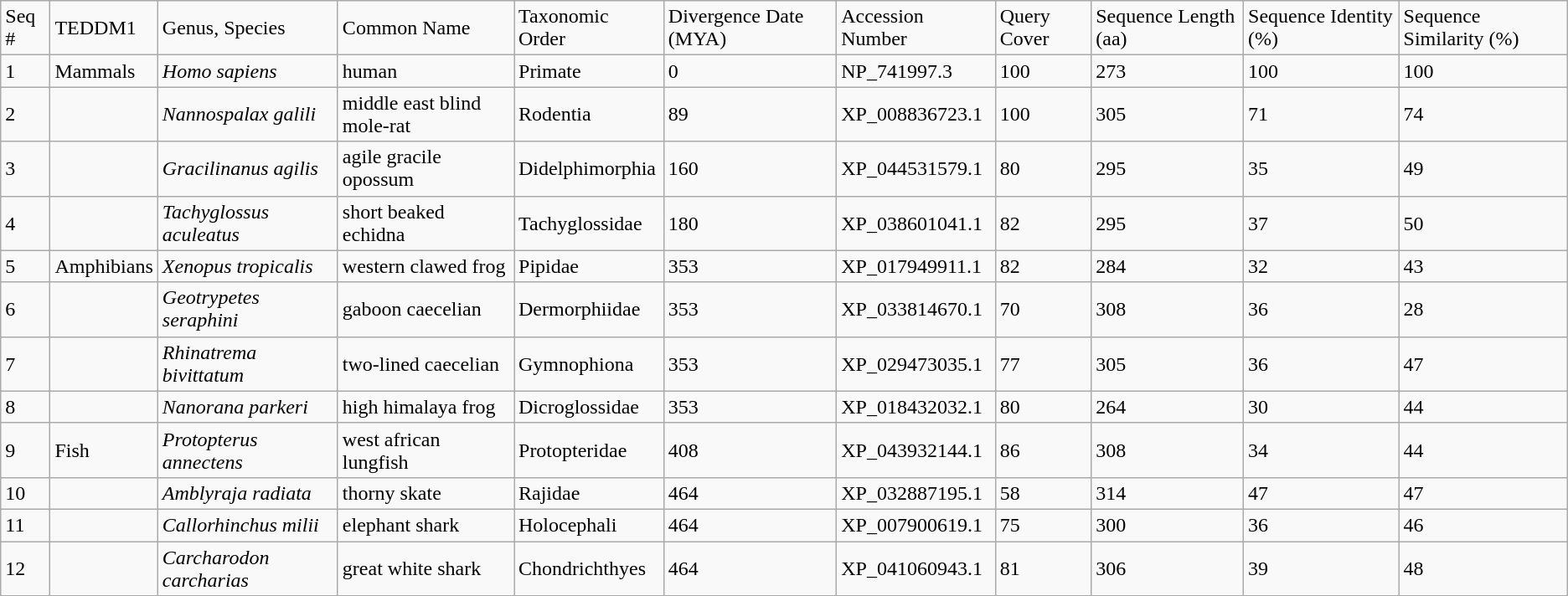<table class="wikitable">
<tr>
<td>Seq #</td>
<td>TEDDM1</td>
<td>Genus, Species</td>
<td>Common Name</td>
<td>Taxonomic Order</td>
<td>Divergence Date (MYA)</td>
<td>Accession Number</td>
<td>Query Cover</td>
<td>Sequence Length (aa)</td>
<td>Sequence Identity (%)</td>
<td>Sequence Similarity (%)</td>
</tr>
<tr>
<td>1</td>
<td>Mammals</td>
<td><em>Homo sapiens</em></td>
<td>human</td>
<td>Primate</td>
<td>0</td>
<td>NP_741997.3</td>
<td>100</td>
<td>273</td>
<td>100</td>
<td>100</td>
</tr>
<tr>
<td>2</td>
<td></td>
<td><em>Nannospalax galili</em></td>
<td>middle east blind mole-rat</td>
<td>Rodentia</td>
<td>89</td>
<td>XP_008836723.1</td>
<td>100</td>
<td>305</td>
<td>71</td>
<td>74</td>
</tr>
<tr>
<td>3</td>
<td></td>
<td><em>Gracilinanus agilis</em></td>
<td>agile gracile opossum</td>
<td>Didelphimorphia</td>
<td>160</td>
<td>XP_044531579.1</td>
<td>80</td>
<td>295</td>
<td>35</td>
<td>49</td>
</tr>
<tr>
<td>4</td>
<td></td>
<td><em>Tachyglossus aculeatus</em></td>
<td>short beaked echidna</td>
<td>Tachyglossidae</td>
<td>180</td>
<td>XP_038601041.1</td>
<td>82</td>
<td>295</td>
<td>37</td>
<td>50</td>
</tr>
<tr>
<td>5</td>
<td>Amphibians</td>
<td><em>Xenopus tropicalis</em></td>
<td>western clawed frog</td>
<td>Pipidae</td>
<td>353</td>
<td>XP_017949911.1</td>
<td>82</td>
<td>284</td>
<td>32</td>
<td>43</td>
</tr>
<tr>
<td>6</td>
<td></td>
<td><em>Geotrypetes seraphini</em></td>
<td>gaboon caecelian</td>
<td>Dermorphiidae</td>
<td>353</td>
<td>XP_033814670.1</td>
<td>70</td>
<td>308</td>
<td>36</td>
<td>28</td>
</tr>
<tr>
<td>7</td>
<td></td>
<td><em>Rhinatrema bivittatum</em></td>
<td>two-lined caecelian</td>
<td>Gymnophiona</td>
<td>353</td>
<td>XP_029473035.1</td>
<td>77</td>
<td>305</td>
<td>36</td>
<td>47</td>
</tr>
<tr>
<td>8</td>
<td></td>
<td><em>Nanorana parkeri</em></td>
<td>high himalaya frog</td>
<td>Dicroglossidae</td>
<td>353</td>
<td>XP_018432032.1</td>
<td>80</td>
<td>264</td>
<td>30</td>
<td>44</td>
</tr>
<tr>
<td>9</td>
<td>Fish</td>
<td><em>Protopterus annectens</em></td>
<td>west african lungfish</td>
<td>Protopteridae</td>
<td>408</td>
<td>XP_043932144.1</td>
<td>86</td>
<td>308</td>
<td>34</td>
<td>44</td>
</tr>
<tr>
<td>10</td>
<td></td>
<td><em>Amblyraja radiata</em></td>
<td>thorny skate</td>
<td>Rajidae</td>
<td>464</td>
<td>XP_032887195.1</td>
<td>58</td>
<td>314</td>
<td>47</td>
<td>47</td>
</tr>
<tr>
<td>11</td>
<td></td>
<td><em>Callorhinchus milii</em></td>
<td>elephant shark</td>
<td>Holocephali</td>
<td>464</td>
<td>XP_007900619.1</td>
<td>75</td>
<td>300</td>
<td>36</td>
<td>46</td>
</tr>
<tr>
<td>12</td>
<td></td>
<td><em>Carcharodon carcharias</em></td>
<td>great white shark</td>
<td>Chondrichthyes</td>
<td>464</td>
<td>XP_041060943.1</td>
<td>81</td>
<td>306</td>
<td>39</td>
<td>48</td>
</tr>
</table>
